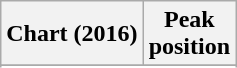<table class="wikitable sortable plainrowheaders" style="text-align:center">
<tr>
<th scope="col">Chart (2016)</th>
<th scope="col">Peak<br>position</th>
</tr>
<tr>
</tr>
<tr>
</tr>
</table>
